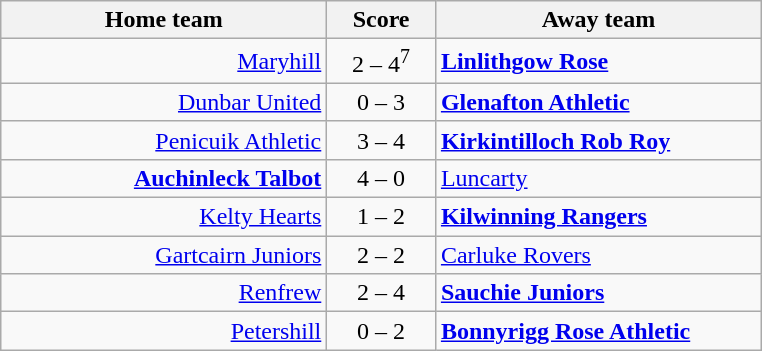<table class="wikitable" style="border-collapse: collapse;">
<tr>
<th align="right" width="210">Home team</th>
<th width="65"> Score </th>
<th align="left" width="210">Away team</th>
</tr>
<tr>
<td style="text-align: right;"><a href='#'>Maryhill</a></td>
<td style="text-align: center;">2 – 4<sup>7</sup></td>
<td style="text-align: left;"><strong><a href='#'>Linlithgow Rose</a></strong></td>
</tr>
<tr>
<td style="text-align: right;"><a href='#'>Dunbar United</a></td>
<td style="text-align: center;">0 – 3</td>
<td style="text-align: left;"><strong><a href='#'>Glenafton Athletic</a></strong></td>
</tr>
<tr>
<td style="text-align: right;"><a href='#'>Penicuik Athletic</a></td>
<td style="text-align: center;">3 – 4</td>
<td style="text-align: left;"><strong><a href='#'>Kirkintilloch Rob Roy</a></strong></td>
</tr>
<tr>
<td style="text-align: right;"><strong><a href='#'>Auchinleck Talbot</a></strong></td>
<td style="text-align: center;">4 – 0</td>
<td style="text-align: left;"><a href='#'>Luncarty</a></td>
</tr>
<tr>
<td style="text-align: right;"><a href='#'>Kelty Hearts</a></td>
<td style="text-align: center;">1 – 2</td>
<td style="text-align: left;"><strong><a href='#'>Kilwinning Rangers</a></strong></td>
</tr>
<tr>
<td style="text-align: right;"><a href='#'>Gartcairn Juniors</a></td>
<td style="text-align: center;">2 – 2</td>
<td style="text-align: left;"><a href='#'>Carluke Rovers</a></td>
</tr>
<tr>
<td style="text-align: right;"><a href='#'>Renfrew</a></td>
<td style="text-align: center;">2 – 4</td>
<td style="text-align: left;"><strong><a href='#'>Sauchie Juniors</a></strong></td>
</tr>
<tr>
<td style="text-align: right;"><a href='#'>Petershill</a></td>
<td style="text-align: center;">0 – 2</td>
<td style="text-align: left;"><strong><a href='#'>Bonnyrigg Rose Athletic</a></strong></td>
</tr>
</table>
